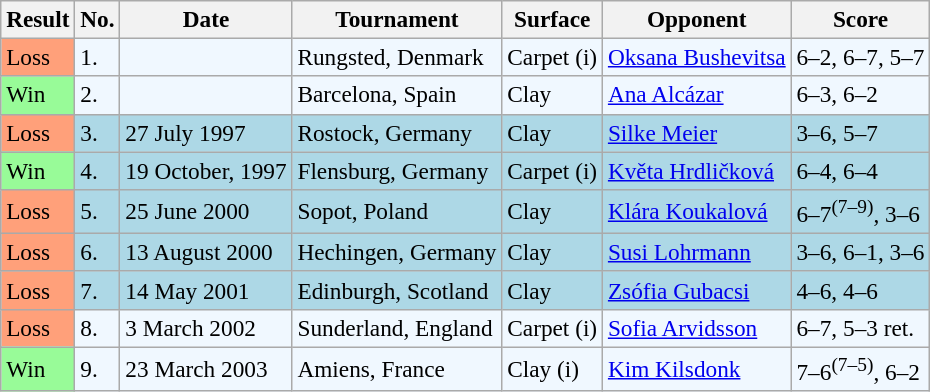<table class="sortable wikitable" style="font-size:97%;">
<tr>
<th>Result</th>
<th>No.</th>
<th>Date</th>
<th>Tournament</th>
<th>Surface</th>
<th>Opponent</th>
<th class="unsortable">Score</th>
</tr>
<tr style="background:#f0f8ff;">
<td style="background:#ffa07a;">Loss</td>
<td>1.</td>
<td></td>
<td>Rungsted, Denmark</td>
<td>Carpet (i)</td>
<td> <a href='#'>Oksana Bushevitsa</a></td>
<td>6–2, 6–7, 5–7</td>
</tr>
<tr style="background:#f0f8ff;">
<td style="background:#98fb98;">Win</td>
<td>2.</td>
<td></td>
<td>Barcelona, Spain</td>
<td>Clay</td>
<td> <a href='#'>Ana Alcázar</a></td>
<td>6–3, 6–2</td>
</tr>
<tr style="background:lightblue;">
<td style="background:#ffa07a;">Loss</td>
<td>3.</td>
<td>27 July 1997</td>
<td>Rostock, Germany</td>
<td>Clay</td>
<td> <a href='#'>Silke Meier</a></td>
<td>3–6, 5–7</td>
</tr>
<tr style="background:lightblue;">
<td style="background:#98fb98;">Win</td>
<td>4.</td>
<td>19 October, 1997</td>
<td>Flensburg, Germany</td>
<td>Carpet (i)</td>
<td> <a href='#'>Květa Hrdličková</a></td>
<td>6–4, 6–4</td>
</tr>
<tr style="background:lightblue;">
<td style="background:#ffa07a;">Loss</td>
<td>5.</td>
<td>25 June 2000</td>
<td>Sopot, Poland</td>
<td>Clay</td>
<td> <a href='#'>Klára Koukalová</a></td>
<td>6–7<sup>(7–9)</sup>, 3–6</td>
</tr>
<tr style="background:lightblue;">
<td style="background:#ffa07a;">Loss</td>
<td>6.</td>
<td>13 August 2000</td>
<td>Hechingen, Germany</td>
<td>Clay</td>
<td> <a href='#'>Susi Lohrmann</a></td>
<td>3–6, 6–1, 3–6</td>
</tr>
<tr style="background:lightblue;">
<td style="background:#ffa07a;">Loss</td>
<td>7.</td>
<td>14 May 2001</td>
<td>Edinburgh, Scotland</td>
<td>Clay</td>
<td> <a href='#'>Zsófia Gubacsi</a></td>
<td>4–6, 4–6</td>
</tr>
<tr style="background:#f0f8ff;">
<td style="background:#ffa07a;">Loss</td>
<td>8.</td>
<td>3 March 2002</td>
<td>Sunderland, England</td>
<td>Carpet (i)</td>
<td> <a href='#'>Sofia Arvidsson</a></td>
<td>6–7, 5–3 ret.</td>
</tr>
<tr style="background:#f0f8ff;">
<td style="background:#98fb98;">Win</td>
<td>9.</td>
<td>23 March 2003</td>
<td>Amiens, France</td>
<td>Clay (i)</td>
<td> <a href='#'>Kim Kilsdonk</a></td>
<td>7–6<sup>(7–5)</sup>, 6–2</td>
</tr>
</table>
